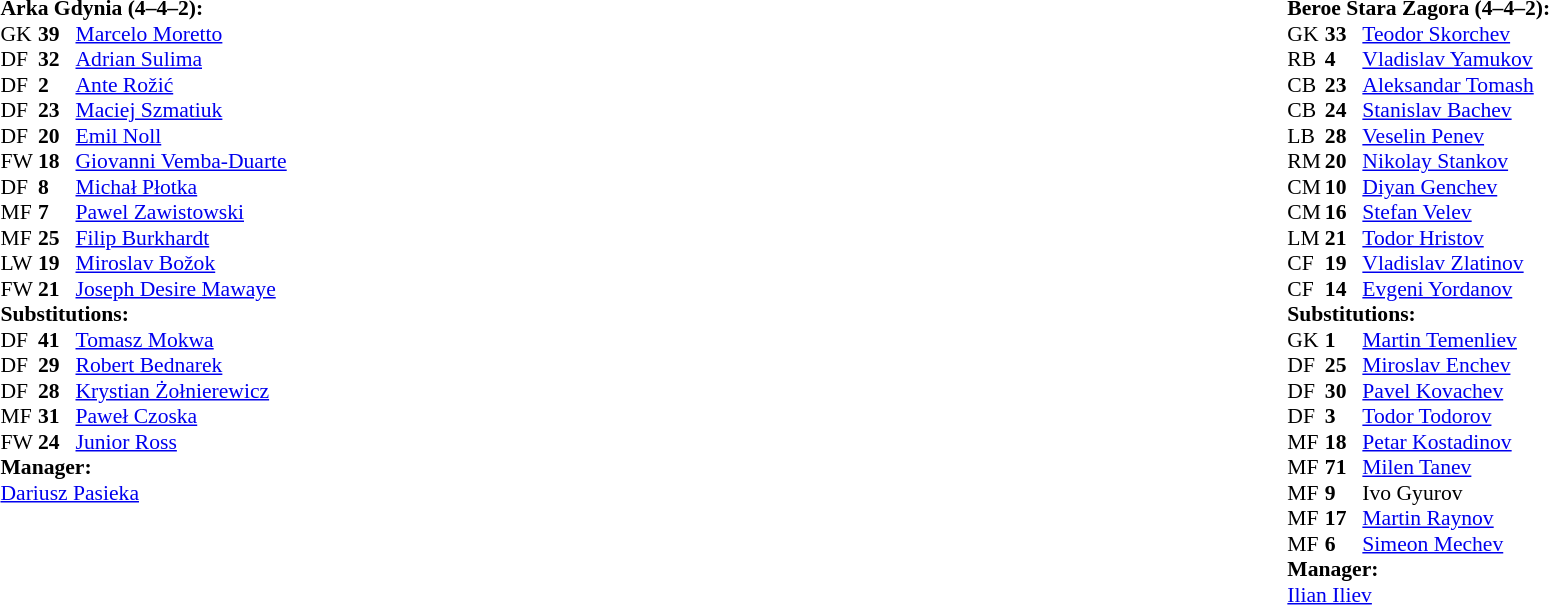<table style="width:100%;">
<tr>
<td style="vertical-align:top; width:50%;"><br><table style="font-size: 90%" cellspacing="0" cellpadding="0">
<tr>
<td colspan="4"><strong>Arka Gdynia (4–4–2): </strong></td>
</tr>
<tr>
<th width=25></th>
<th width=25></th>
</tr>
<tr>
<td>GK</td>
<td><strong>39</strong></td>
<td><a href='#'>Marcelo Moretto</a></td>
</tr>
<tr>
<td>DF</td>
<td><strong>32</strong></td>
<td><a href='#'>Adrian Sulima</a> </td>
</tr>
<tr>
<td>DF</td>
<td><strong>2</strong></td>
<td><a href='#'>Ante Rožić</a> </td>
</tr>
<tr>
<td>DF</td>
<td><strong>23</strong></td>
<td><a href='#'>Maciej Szmatiuk</a></td>
</tr>
<tr>
<td>DF</td>
<td><strong>20</strong></td>
<td><a href='#'>Emil Noll</a></td>
</tr>
<tr>
<td>FW</td>
<td><strong>18</strong></td>
<td><a href='#'>Giovanni Vemba-Duarte</a></td>
</tr>
<tr>
<td>DF</td>
<td><strong>8</strong></td>
<td><a href='#'>Michał Płotka</a></td>
</tr>
<tr>
<td>MF</td>
<td><strong>7</strong></td>
<td><a href='#'>Pawel Zawistowski</a></td>
</tr>
<tr>
<td>MF</td>
<td><strong>25</strong></td>
<td><a href='#'>Filip Burkhardt</a> </td>
</tr>
<tr>
<td>LW</td>
<td><strong>19</strong></td>
<td><a href='#'>Miroslav Božok</a> </td>
</tr>
<tr>
<td>FW</td>
<td><strong>21</strong></td>
<td><a href='#'>Joseph Desire Mawaye</a> </td>
</tr>
<tr>
<td colspan=3><strong>Substitutions:</strong></td>
</tr>
<tr>
<td>DF</td>
<td><strong>41</strong></td>
<td><a href='#'>Tomasz Mokwa</a></td>
<td></td>
<td></td>
</tr>
<tr>
<td>DF</td>
<td><strong>29</strong></td>
<td><a href='#'>Robert Bednarek</a></td>
<td></td>
<td></td>
</tr>
<tr>
<td>DF</td>
<td><strong>28</strong></td>
<td><a href='#'>Krystian Żołnierewicz</a></td>
<td></td>
<td></td>
</tr>
<tr>
<td>MF</td>
<td><strong>31</strong></td>
<td><a href='#'>Paweł Czoska</a></td>
<td></td>
<td></td>
</tr>
<tr>
<td>FW</td>
<td><strong>24</strong></td>
<td><a href='#'>Junior Ross</a></td>
<td></td>
<td></td>
</tr>
<tr>
<td colspan=3><strong>Manager:</strong></td>
</tr>
<tr>
<td colspan="4"><a href='#'>Dariusz Pasieka</a></td>
</tr>
</table>
</td>
<td valign="top"></td>
<td style="vertical-align:top; width:50%;"><br><table cellspacing="0" cellpadding="0" style="font-size:90%; margin:auto;">
<tr>
<td colspan="4"><strong>Beroe Stara Zagora (4–4–2):</strong></td>
</tr>
<tr>
<th width=25></th>
<th width=25></th>
</tr>
<tr>
<td>GK</td>
<td><strong>33</strong></td>
<td><a href='#'>Teodor Skorchev</a> </td>
</tr>
<tr>
<td>RB</td>
<td><strong>4</strong></td>
<td><a href='#'>Vladislav Yamukov</a> </td>
</tr>
<tr>
<td>CB</td>
<td><strong>23</strong></td>
<td><a href='#'>Aleksandar Tomash</a> </td>
</tr>
<tr>
<td>CB</td>
<td><strong>24</strong></td>
<td><a href='#'>Stanislav Bachev</a> </td>
</tr>
<tr>
<td>LB</td>
<td><strong>28</strong></td>
<td><a href='#'>Veselin Penev</a></td>
</tr>
<tr>
<td>RM</td>
<td><strong>20</strong></td>
<td><a href='#'>Nikolay Stankov</a> </td>
</tr>
<tr>
<td>CM</td>
<td><strong>10</strong></td>
<td><a href='#'>Diyan Genchev</a> </td>
</tr>
<tr>
<td>CM</td>
<td><strong>16</strong></td>
<td><a href='#'>Stefan Velev</a></td>
</tr>
<tr>
<td>LM</td>
<td><strong>21</strong></td>
<td><a href='#'>Todor Hristov</a> </td>
</tr>
<tr>
<td>CF</td>
<td><strong>19</strong></td>
<td><a href='#'>Vladislav Zlatinov</a> </td>
</tr>
<tr>
<td>CF</td>
<td><strong>14</strong></td>
<td><a href='#'>Evgeni Yordanov</a> </td>
</tr>
<tr>
<td colspan=3><strong>Substitutions:</strong></td>
</tr>
<tr>
<td>GK</td>
<td><strong>1</strong></td>
<td><a href='#'>Martin Temenliev</a></td>
<td></td>
<td></td>
</tr>
<tr>
<td>DF</td>
<td><strong>25</strong></td>
<td><a href='#'>Miroslav Enchev</a></td>
<td></td>
<td></td>
</tr>
<tr>
<td>DF</td>
<td><strong>30</strong></td>
<td><a href='#'>Pavel Kovachev</a></td>
<td></td>
<td></td>
</tr>
<tr>
<td>DF</td>
<td><strong>3</strong></td>
<td><a href='#'>Todor Todorov</a></td>
<td></td>
<td></td>
</tr>
<tr>
<td>MF</td>
<td><strong>18</strong></td>
<td><a href='#'>Petar Kostadinov</a></td>
<td></td>
<td></td>
</tr>
<tr>
<td>MF</td>
<td><strong>71</strong></td>
<td><a href='#'>Milen Tanev</a></td>
<td></td>
<td></td>
</tr>
<tr>
<td>MF</td>
<td><strong>9</strong></td>
<td>Ivo Gyurov</td>
<td></td>
<td></td>
</tr>
<tr>
<td>MF</td>
<td><strong>17</strong></td>
<td><a href='#'>Martin Raynov</a></td>
<td></td>
<td></td>
</tr>
<tr>
<td>MF</td>
<td><strong>6</strong></td>
<td><a href='#'>Simeon Mechev</a></td>
<td></td>
<td></td>
</tr>
<tr>
<td colspan=3><strong>Manager:</strong></td>
</tr>
<tr>
<td colspan="4"><a href='#'>Ilian Iliev</a></td>
</tr>
</table>
</td>
</tr>
</table>
